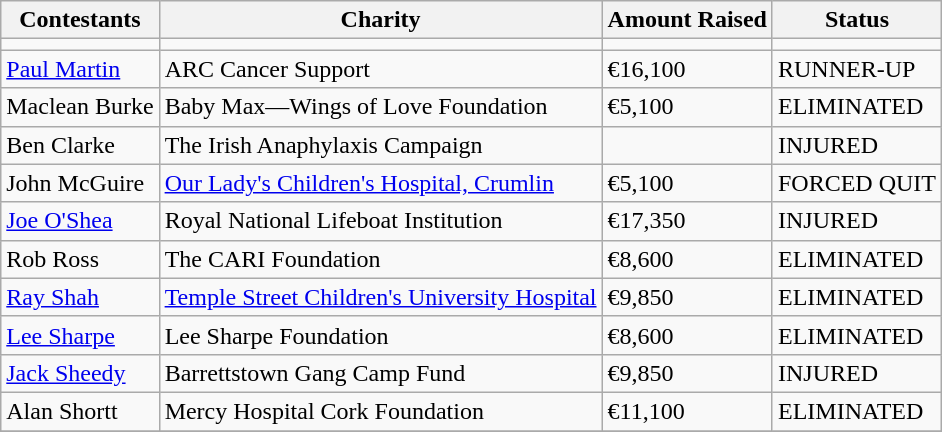<table class="wikitable sortable">
<tr>
<th>Contestants</th>
<th>Charity</th>
<th>Amount Raised</th>
<th>Status</th>
</tr>
<tr>
<td></td>
<td></td>
<td></td>
<td></td>
</tr>
<tr>
<td><a href='#'>Paul Martin</a></td>
<td>ARC Cancer Support</td>
<td>€16,100</td>
<td> RUNNER-UP</td>
</tr>
<tr>
<td>Maclean Burke</td>
<td>Baby Max—Wings of Love Foundation</td>
<td>€5,100</td>
<td> ELIMINATED</td>
</tr>
<tr>
<td>Ben Clarke</td>
<td>The Irish Anaphylaxis Campaign</td>
<td></td>
<td> INJURED</td>
</tr>
<tr>
<td>John McGuire</td>
<td><a href='#'>Our Lady's Children's Hospital, Crumlin</a></td>
<td>€5,100</td>
<td> FORCED QUIT</td>
</tr>
<tr>
<td><a href='#'>Joe O'Shea</a></td>
<td>Royal National Lifeboat Institution</td>
<td>€17,350</td>
<td> INJURED</td>
</tr>
<tr>
<td>Rob Ross</td>
<td>The CARI Foundation</td>
<td>€8,600</td>
<td> ELIMINATED</td>
</tr>
<tr>
<td><a href='#'>Ray Shah</a></td>
<td><a href='#'>Temple Street Children's University Hospital</a></td>
<td>€9,850</td>
<td> ELIMINATED</td>
</tr>
<tr>
<td><a href='#'>Lee Sharpe</a></td>
<td>Lee Sharpe Foundation</td>
<td>€8,600</td>
<td> ELIMINATED</td>
</tr>
<tr>
<td><a href='#'>Jack Sheedy</a></td>
<td>Barrettstown Gang Camp Fund</td>
<td>€9,850</td>
<td> INJURED</td>
</tr>
<tr>
<td>Alan Shortt</td>
<td>Mercy Hospital Cork Foundation</td>
<td>€11,100</td>
<td> ELIMINATED</td>
</tr>
<tr>
</tr>
</table>
